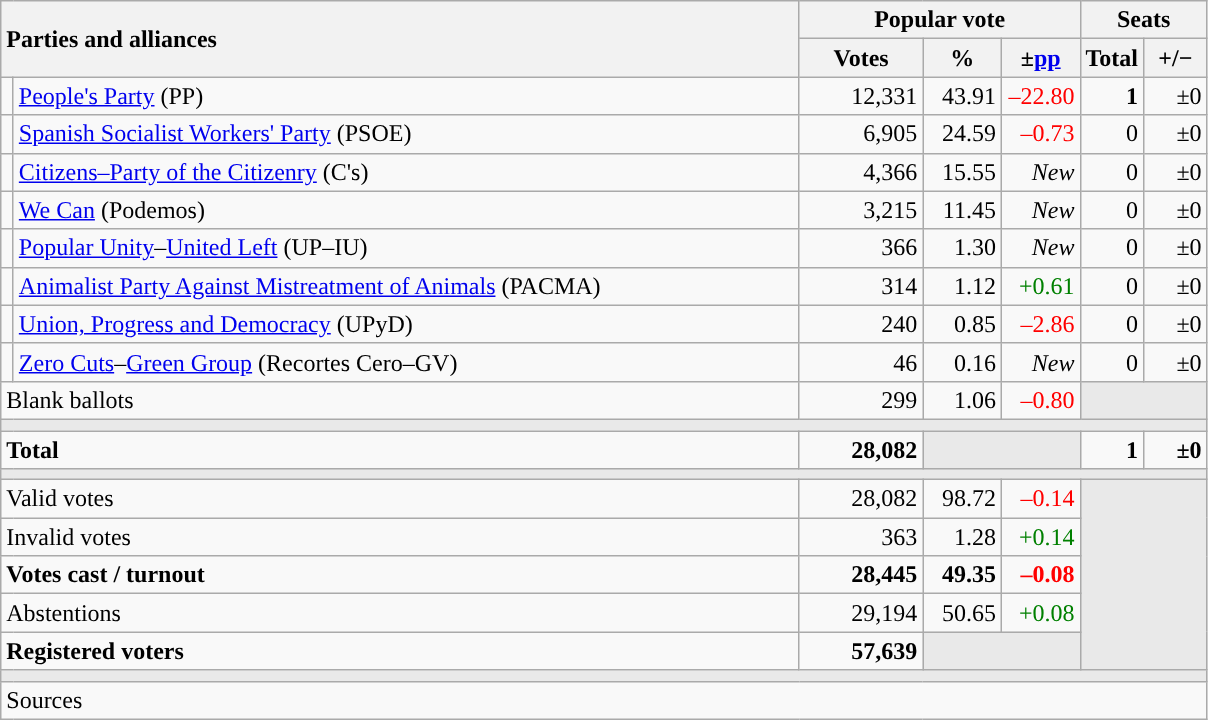<table class="wikitable" style="text-align:right;">
<tr>
<th style="text-align:left;" rowspan="2" colspan="2" width="525">Parties and alliances</th>
<th colspan="3">Popular vote</th>
<th colspan="2">Seats</th>
</tr>
<tr>
<th width="75">Votes</th>
<th width="45">%</th>
<th width="45">±<a href='#'>pp</a></th>
<th width="35">Total</th>
<th width="35">+/−</th>
</tr>
<tr>
<td width="1" style="color:inherit;background:"></td>
<td align="left"><a href='#'>People's Party</a> (PP)</td>
<td>12,331</td>
<td>43.91</td>
<td style="color:red;">–22.80</td>
<td><strong>1</strong></td>
<td>±0</td>
</tr>
<tr>
<td style="color:inherit;background:"></td>
<td align="left"><a href='#'>Spanish Socialist Workers' Party</a> (PSOE)</td>
<td>6,905</td>
<td>24.59</td>
<td style="color:red;">–0.73</td>
<td>0</td>
<td>±0</td>
</tr>
<tr>
<td style="color:inherit;background:"></td>
<td align="left"><a href='#'>Citizens–Party of the Citizenry</a> (C's)</td>
<td>4,366</td>
<td>15.55</td>
<td><em>New</em></td>
<td>0</td>
<td>±0</td>
</tr>
<tr>
<td style="color:inherit;background:"></td>
<td align="left"><a href='#'>We Can</a> (Podemos)</td>
<td>3,215</td>
<td>11.45</td>
<td><em>New</em></td>
<td>0</td>
<td>±0</td>
</tr>
<tr>
<td style="color:inherit;background:"></td>
<td align="left"><a href='#'>Popular Unity</a>–<a href='#'>United Left</a> (UP–IU)</td>
<td>366</td>
<td>1.30</td>
<td><em>New</em></td>
<td>0</td>
<td>±0</td>
</tr>
<tr>
<td style="color:inherit;background:"></td>
<td align="left"><a href='#'>Animalist Party Against Mistreatment of Animals</a> (PACMA)</td>
<td>314</td>
<td>1.12</td>
<td style="color:green;">+0.61</td>
<td>0</td>
<td>±0</td>
</tr>
<tr>
<td style="color:inherit;background:"></td>
<td align="left"><a href='#'>Union, Progress and Democracy</a> (UPyD)</td>
<td>240</td>
<td>0.85</td>
<td style="color:red;">–2.86</td>
<td>0</td>
<td>±0</td>
</tr>
<tr>
<td style="color:inherit;background:"></td>
<td align="left"><a href='#'>Zero Cuts</a>–<a href='#'>Green Group</a> (Recortes Cero–GV)</td>
<td>46</td>
<td>0.16</td>
<td><em>New</em></td>
<td>0</td>
<td>±0</td>
</tr>
<tr>
<td align="left" colspan="2">Blank ballots</td>
<td>299</td>
<td>1.06</td>
<td style="color:red;">–0.80</td>
<td bgcolor="#E9E9E9" colspan="2"></td>
</tr>
<tr>
<td colspan="7" bgcolor="#E9E9E9"></td>
</tr>
<tr style="font-weight:bold;">
<td align="left" colspan="2">Total</td>
<td>28,082</td>
<td bgcolor="#E9E9E9" colspan="2"></td>
<td>1</td>
<td>±0</td>
</tr>
<tr>
<td colspan="7" bgcolor="#E9E9E9"></td>
</tr>
<tr>
<td align="left" colspan="2">Valid votes</td>
<td>28,082</td>
<td>98.72</td>
<td style="color:red;">–0.14</td>
<td bgcolor="#E9E9E9" colspan="2" rowspan="5"></td>
</tr>
<tr>
<td align="left" colspan="2">Invalid votes</td>
<td>363</td>
<td>1.28</td>
<td style="color:green;">+0.14</td>
</tr>
<tr style="font-weight:bold;">
<td align="left" colspan="2">Votes cast / turnout</td>
<td>28,445</td>
<td>49.35</td>
<td style="color:red;">–0.08</td>
</tr>
<tr>
<td align="left" colspan="2">Abstentions</td>
<td>29,194</td>
<td>50.65</td>
<td style="color:green;">+0.08</td>
</tr>
<tr style="font-weight:bold;">
<td align="left" colspan="2">Registered voters</td>
<td>57,639</td>
<td bgcolor="#E9E9E9" colspan="2"></td>
</tr>
<tr>
<td colspan="7" bgcolor="#E9E9E9"></td>
</tr>
<tr>
<td align="left" colspan="7">Sources</td>
</tr>
</table>
